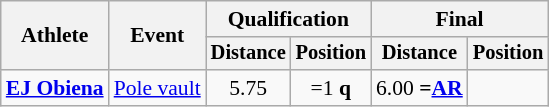<table class=wikitable style=font-size:90%>
<tr>
<th rowspan=2>Athlete</th>
<th rowspan=2>Event</th>
<th colspan=2>Qualification</th>
<th colspan=2>Final</th>
</tr>
<tr style=font-size:95%>
<th>Distance</th>
<th>Position</th>
<th>Distance</th>
<th>Position</th>
</tr>
<tr align=center>
<td align=left><strong><a href='#'>EJ Obiena</a></strong></td>
<td><a href='#'>Pole vault</a></td>
<td>5.75</td>
<td>=1 <strong>q</strong></td>
<td>6.00 <strong>=<a href='#'>AR</a></strong></td>
<td></td>
</tr>
</table>
